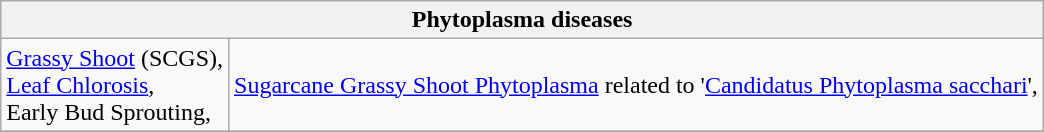<table class="wikitable" style="clear">
<tr>
<th colspan=2><strong>Phytoplasma diseases</strong><br></th>
</tr>
<tr>
<td><a href='#'>Grassy Shoot</a> (SCGS),<br> <a href='#'>Leaf Chlorosis</a>,<br>Early Bud Sprouting,<br></td>
<td><a href='#'>Sugarcane Grassy Shoot Phytoplasma</a> related to '<a href='#'>Candidatus Phytoplasma sacchari</a>',</td>
</tr>
<tr>
</tr>
</table>
